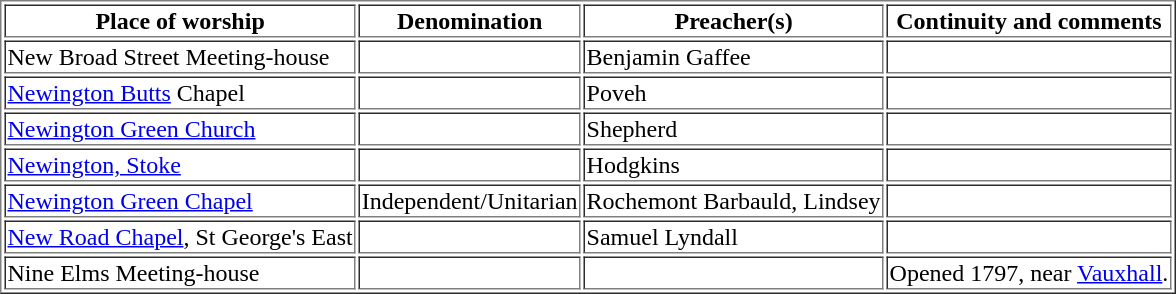<table border=1>
<tr>
<th>Place of worship</th>
<th>Denomination</th>
<th>Preacher(s)</th>
<th>Continuity and comments</th>
</tr>
<tr>
<td>New Broad Street Meeting-house</td>
<td></td>
<td>Benjamin Gaffee</td>
<td></td>
</tr>
<tr>
<td><a href='#'>Newington Butts</a> Chapel</td>
<td></td>
<td>Poveh</td>
<td></td>
</tr>
<tr>
<td><a href='#'>Newington Green Church</a></td>
<td></td>
<td>Shepherd</td>
<td></td>
</tr>
<tr>
<td><a href='#'>Newington, Stoke</a></td>
<td></td>
<td>Hodgkins</td>
<td></td>
</tr>
<tr>
<td><a href='#'>Newington Green Chapel</a></td>
<td>Independent/Unitarian</td>
<td>Rochemont Barbauld, Lindsey</td>
<td></td>
</tr>
<tr>
<td><a href='#'>New Road Chapel</a>, St George's East</td>
<td></td>
<td>Samuel Lyndall</td>
<td></td>
</tr>
<tr>
<td>Nine Elms Meeting-house</td>
<td></td>
<td></td>
<td>Opened 1797, near <a href='#'>Vauxhall</a>.</td>
</tr>
</table>
